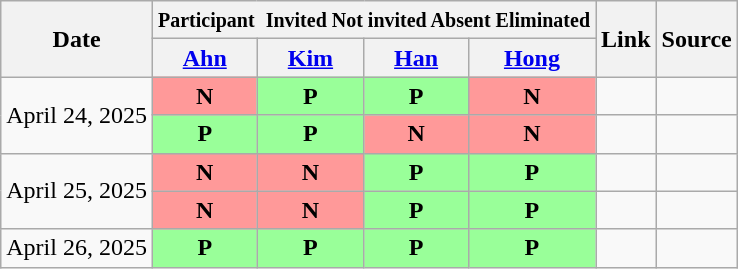<table class="wikitable" style="text-align:center;">
<tr>
<th rowspan="2">Date</th>
<th colspan="4"><small> Participant</small><small> </small> <small> Invited   Not invited   Absent   Eliminated</small></th>
<th rowspan="2">Link</th>
<th rowspan="2">Source</th>
</tr>
<tr>
<th><a href='#'>Ahn</a></th>
<th><a href='#'>Kim</a></th>
<th><a href='#'>Han</a></th>
<th><a href='#'>Hong</a></th>
</tr>
<tr>
<td rowspan="2">April 24, 2025</td>
<td style="background:#ff9999;"><strong>N</strong></td>
<td style="background:#99ff99;"><strong>P</strong></td>
<td style="background:#99ff99;"><strong>P</strong></td>
<td style="background:#ff9999;"><strong>N</strong></td>
<td></td>
<td></td>
</tr>
<tr>
<td style="background:#99ff99;"><strong>P</strong></td>
<td style="background:#99ff99;"><strong>P</strong></td>
<td style="background:#ff9999;"><strong>N</strong></td>
<td style="background:#ff9999;"><strong>N</strong></td>
<td></td>
<td></td>
</tr>
<tr>
<td rowspan="2">April 25, 2025</td>
<td style="background:#ff9999;"><strong>N</strong></td>
<td style="background:#ff9999;"><strong>N</strong></td>
<td style="background:#99ff99;"><strong>P</strong></td>
<td style="background:#99ff99;"><strong>P</strong></td>
<td></td>
<td></td>
</tr>
<tr>
<td style="background:#ff9999;"><strong>N</strong></td>
<td style="background:#ff9999;"><strong>N</strong></td>
<td style="background:#99ff99;"><strong>P</strong></td>
<td style="background:#99ff99;"><strong>P</strong></td>
<td></td>
<td></td>
</tr>
<tr>
<td>April 26, 2025</td>
<td style="background:#99ff99;"><strong>P</strong></td>
<td style="background:#99ff99;"><strong>P</strong></td>
<td style="background:#99ff99;"><strong>P</strong></td>
<td style="background:#99ff99;"><strong>P</strong></td>
<td></td>
<td></td>
</tr>
</table>
